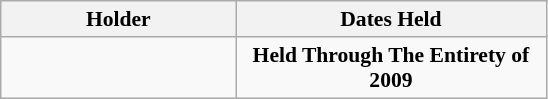<table class="wikitable" style="font-size:90%">
<tr>
<th style="width:150px;">Holder</th>
<th style="width:200px;">Dates Held</th>
</tr>
<tr>
<td><br></td>
<td style="text-align:center;"><strong>Held Through The Entirety of 2009</strong></td>
</tr>
</table>
